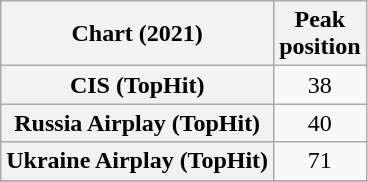<table class="wikitable sortable plainrowheaders" style="text-align:center">
<tr>
<th scope="col">Chart (2021)</th>
<th scope="col">Peak<br>position</th>
</tr>
<tr>
<th scope="row">CIS (TopHit)</th>
<td>38</td>
</tr>
<tr>
<th scope="row">Russia Airplay (TopHit)</th>
<td>40</td>
</tr>
<tr>
<th scope="row">Ukraine Airplay (TopHit)</th>
<td>71</td>
</tr>
<tr>
</tr>
</table>
